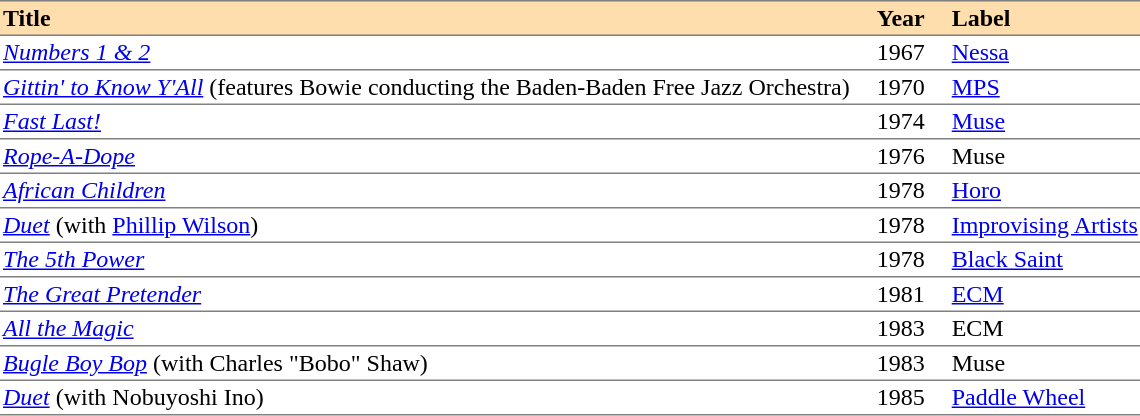<table cellspacing="0" cellpadding="2" border="0">
<tr style="background:#ffdead;">
<th align="left" style="border-bottom:1px solid grey; border-top:1px solid grey;">Title</th>
<th width="10" style="border-bottom:1px solid grey; border-top:1px solid grey;"></th>
<th align="left" style="border-bottom:1px solid grey; border-top:1px solid grey;">Year</th>
<th width="10" style="border-bottom:1px solid grey; border-top:1px solid grey;"></th>
<th align="left" style="border-bottom:1px solid grey; border-top:1px solid grey;">Label</th>
</tr>
<tr>
<td style="border-bottom:1px solid grey;"><em><a href='#'>Numbers 1 & 2</a></em></td>
<td style="border-bottom:1px solid grey;"></td>
<td style="border-bottom:1px solid grey;">1967</td>
<td style="border-bottom:1px solid grey;"></td>
<td style="border-bottom:1px solid grey;"><a href='#'>Nessa</a></td>
</tr>
<tr>
<td style="border-bottom:1px solid grey;"><em><a href='#'>Gittin' to Know Y'All</a></em> (features Bowie conducting the Baden-Baden Free Jazz Orchestra)</td>
<td style="border-bottom:1px solid grey;"></td>
<td style="border-bottom:1px solid grey;">1970</td>
<td style="border-bottom:1px solid grey;"></td>
<td style="border-bottom:1px solid grey;"><a href='#'>MPS</a></td>
</tr>
<tr>
<td style="border-bottom:1px solid grey;"><em><a href='#'>Fast Last!</a></em></td>
<td style="border-bottom:1px solid grey;"></td>
<td style="border-bottom:1px solid grey;">1974</td>
<td style="border-bottom:1px solid grey;"></td>
<td style="border-bottom:1px solid grey;"><a href='#'>Muse</a></td>
</tr>
<tr>
<td style="border-bottom:1px solid grey;"><em><a href='#'>Rope-A-Dope</a></em></td>
<td style="border-bottom:1px solid grey;"></td>
<td style="border-bottom:1px solid grey;">1976</td>
<td style="border-bottom:1px solid grey;"></td>
<td style="border-bottom:1px solid grey;">Muse</td>
</tr>
<tr>
<td style="border-bottom:1px solid grey;"><em><a href='#'>African Children</a></em></td>
<td style="border-bottom:1px solid grey;"></td>
<td style="border-bottom:1px solid grey;">1978</td>
<td style="border-bottom:1px solid grey;"></td>
<td style="border-bottom:1px solid grey;"><a href='#'>Horo</a></td>
</tr>
<tr>
<td style="border-bottom:1px solid grey;"><em><a href='#'>Duet</a></em> (with <a href='#'>Phillip Wilson</a>)</td>
<td style="border-bottom:1px solid grey;"></td>
<td style="border-bottom:1px solid grey;">1978</td>
<td style="border-bottom:1px solid grey;"></td>
<td style="border-bottom:1px solid grey;"><a href='#'>Improvising Artists</a></td>
</tr>
<tr>
<td style="border-bottom:1px solid grey;"><em><a href='#'>The 5th Power</a></em></td>
<td style="border-bottom:1px solid grey;"></td>
<td style="border-bottom:1px solid grey;">1978</td>
<td style="border-bottom:1px solid grey;"></td>
<td style="border-bottom:1px solid grey;"><a href='#'>Black Saint</a></td>
</tr>
<tr>
<td style="border-bottom:1px solid grey;"><em><a href='#'>The Great Pretender</a></em></td>
<td style="border-bottom:1px solid grey;"></td>
<td style="border-bottom:1px solid grey;">1981</td>
<td style="border-bottom:1px solid grey;"></td>
<td style="border-bottom:1px solid grey;"><a href='#'>ECM</a></td>
</tr>
<tr>
<td style="border-bottom:1px solid grey;"><em><a href='#'>All the Magic</a></em></td>
<td style="border-bottom:1px solid grey;"></td>
<td style="border-bottom:1px solid grey;">1983</td>
<td style="border-bottom:1px solid grey;"></td>
<td style="border-bottom:1px solid grey;">ECM</td>
</tr>
<tr>
<td style="border-bottom:1px solid grey;"><em><a href='#'>Bugle Boy Bop</a></em> (with Charles "Bobo" Shaw)</td>
<td style="border-bottom:1px solid grey;"></td>
<td style="border-bottom:1px solid grey;">1983</td>
<td style="border-bottom:1px solid grey;"></td>
<td style="border-bottom:1px solid grey;">Muse</td>
</tr>
<tr>
<td style="border-bottom:1px solid grey;"><em><a href='#'>Duet</a></em> (with Nobuyoshi Ino)</td>
<td style="border-bottom:1px solid grey;"></td>
<td style="border-bottom:1px solid grey;">1985</td>
<td style="border-bottom:1px solid grey;"></td>
<td style="border-bottom:1px solid grey;"><a href='#'>Paddle Wheel</a></td>
</tr>
</table>
